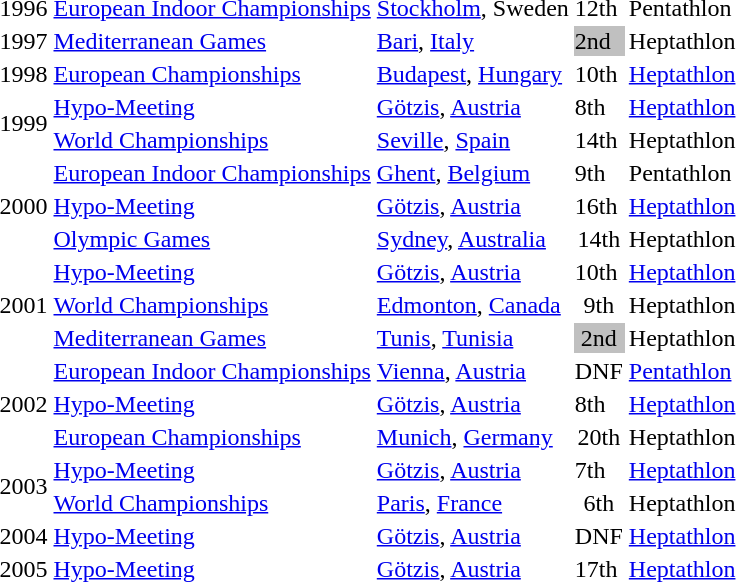<table>
<tr>
<td>1996</td>
<td><a href='#'>European Indoor Championships</a></td>
<td><a href='#'>Stockholm</a>, Sweden</td>
<td>12th</td>
<td>Pentathlon</td>
</tr>
<tr>
<td>1997</td>
<td><a href='#'>Mediterranean Games</a></td>
<td><a href='#'>Bari</a>, <a href='#'>Italy</a></td>
<td bgcolor="silver">2nd</td>
<td>Heptathlon</td>
</tr>
<tr>
<td>1998</td>
<td><a href='#'>European Championships</a></td>
<td><a href='#'>Budapest</a>, <a href='#'>Hungary</a></td>
<td>10th</td>
<td><a href='#'>Heptathlon</a></td>
</tr>
<tr>
<td rowspan=2>1999</td>
<td><a href='#'>Hypo-Meeting</a></td>
<td><a href='#'>Götzis</a>, <a href='#'>Austria</a></td>
<td>8th</td>
<td><a href='#'>Heptathlon</a></td>
</tr>
<tr>
<td><a href='#'>World Championships</a></td>
<td><a href='#'>Seville</a>, <a href='#'>Spain</a></td>
<td>14th</td>
<td>Heptathlon</td>
</tr>
<tr>
<td rowspan=3>2000</td>
<td><a href='#'>European Indoor Championships</a></td>
<td><a href='#'>Ghent</a>, <a href='#'>Belgium</a></td>
<td>9th</td>
<td>Pentathlon</td>
</tr>
<tr>
<td><a href='#'>Hypo-Meeting</a></td>
<td><a href='#'>Götzis</a>, <a href='#'>Austria</a></td>
<td>16th</td>
<td><a href='#'>Heptathlon</a></td>
</tr>
<tr>
<td><a href='#'>Olympic Games</a></td>
<td><a href='#'>Sydney</a>, <a href='#'>Australia</a></td>
<td align="center">14th</td>
<td>Heptathlon</td>
</tr>
<tr>
<td rowspan=3>2001</td>
<td><a href='#'>Hypo-Meeting</a></td>
<td><a href='#'>Götzis</a>, <a href='#'>Austria</a></td>
<td>10th</td>
<td><a href='#'>Heptathlon</a></td>
</tr>
<tr>
<td><a href='#'>World Championships</a></td>
<td><a href='#'>Edmonton</a>, <a href='#'>Canada</a></td>
<td align="center">9th</td>
<td>Heptathlon</td>
</tr>
<tr>
<td><a href='#'>Mediterranean Games</a></td>
<td><a href='#'>Tunis</a>, <a href='#'>Tunisia</a></td>
<td bgcolor="silver" align="center">2nd</td>
<td>Heptathlon</td>
</tr>
<tr>
<td rowspan=3>2002</td>
<td><a href='#'>European Indoor Championships</a></td>
<td><a href='#'>Vienna</a>, <a href='#'>Austria</a></td>
<td>DNF</td>
<td><a href='#'>Pentathlon</a></td>
</tr>
<tr>
<td><a href='#'>Hypo-Meeting</a></td>
<td><a href='#'>Götzis</a>, <a href='#'>Austria</a></td>
<td>8th</td>
<td><a href='#'>Heptathlon</a></td>
</tr>
<tr>
<td><a href='#'>European Championships</a></td>
<td><a href='#'>Munich</a>, <a href='#'>Germany</a></td>
<td align="center">20th</td>
<td>Heptathlon</td>
</tr>
<tr>
<td rowspan=2>2003</td>
<td><a href='#'>Hypo-Meeting</a></td>
<td><a href='#'>Götzis</a>, <a href='#'>Austria</a></td>
<td>7th</td>
<td><a href='#'>Heptathlon</a></td>
</tr>
<tr>
<td><a href='#'>World Championships</a></td>
<td><a href='#'>Paris</a>, <a href='#'>France</a></td>
<td align="center">6th</td>
<td>Heptathlon</td>
</tr>
<tr>
<td>2004</td>
<td><a href='#'>Hypo-Meeting</a></td>
<td><a href='#'>Götzis</a>, <a href='#'>Austria</a></td>
<td>DNF</td>
<td><a href='#'>Heptathlon</a></td>
</tr>
<tr>
<td>2005</td>
<td><a href='#'>Hypo-Meeting</a></td>
<td><a href='#'>Götzis</a>, <a href='#'>Austria</a></td>
<td>17th</td>
<td><a href='#'>Heptathlon</a></td>
</tr>
</table>
